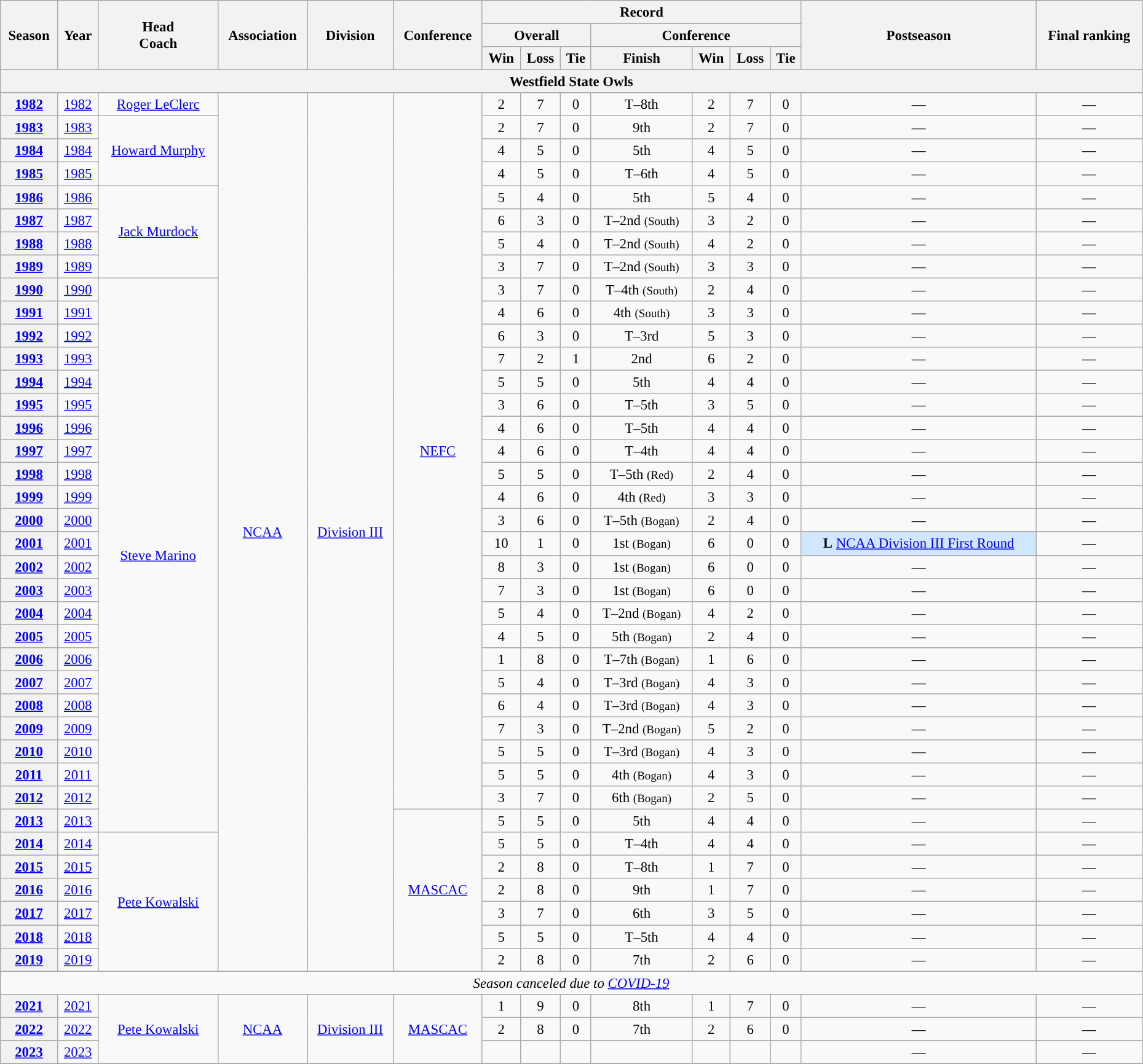<table class="wikitable" style="font-size: 95%; width:98%;text-align:center;">
<tr>
<th rowspan="3">Season</th>
<th rowspan="3">Year</th>
<th rowspan="3">Head<br>Coach</th>
<th rowspan="3">Association</th>
<th rowspan="3">Division</th>
<th rowspan="3">Conference</th>
<th colspan="7">Record</th>
<th rowspan="3">Postseason</th>
<th rowspan="3">Final ranking</th>
</tr>
<tr>
<th colspan="3">Overall</th>
<th colspan="4">Conference</th>
</tr>
<tr>
<th>Win</th>
<th>Loss</th>
<th>Tie</th>
<th>Finish</th>
<th>Win</th>
<th>Loss</th>
<th>Tie</th>
</tr>
<tr>
<th colspan="15">Westfield State Owls</th>
</tr>
<tr>
<th><a href='#'>1982</a></th>
<td><a href='#'>1982</a></td>
<td rowspan="1"><a href='#'>Roger LeClerc</a></td>
<td rowspan="38"><a href='#'>NCAA</a></td>
<td rowspan="38"><a href='#'>Division III</a></td>
<td rowspan="31"><a href='#'>NEFC</a></td>
<td>2</td>
<td>7</td>
<td>0</td>
<td>T–8th</td>
<td>2</td>
<td>7</td>
<td>0</td>
<td>—</td>
<td>—</td>
</tr>
<tr>
<th><a href='#'>1983</a></th>
<td><a href='#'>1983</a></td>
<td rowspan="3"><a href='#'>Howard Murphy</a></td>
<td>2</td>
<td>7</td>
<td>0</td>
<td>9th</td>
<td>2</td>
<td>7</td>
<td>0</td>
<td>—</td>
<td>—</td>
</tr>
<tr>
<th><a href='#'>1984</a></th>
<td><a href='#'>1984</a></td>
<td>4</td>
<td>5</td>
<td>0</td>
<td>5th</td>
<td>4</td>
<td>5</td>
<td>0</td>
<td>—</td>
<td>—</td>
</tr>
<tr>
<th><a href='#'>1985</a></th>
<td><a href='#'>1985</a></td>
<td>4</td>
<td>5</td>
<td>0</td>
<td>T–6th</td>
<td>4</td>
<td>5</td>
<td>0</td>
<td>—</td>
<td>—</td>
</tr>
<tr>
<th><a href='#'>1986</a></th>
<td><a href='#'>1986</a></td>
<td rowspan="4"><a href='#'>Jack Murdock</a></td>
<td>5</td>
<td>4</td>
<td>0</td>
<td>5th</td>
<td>5</td>
<td>4</td>
<td>0</td>
<td>—</td>
<td>—</td>
</tr>
<tr>
<th><a href='#'>1987</a></th>
<td><a href='#'>1987</a></td>
<td>6</td>
<td>3</td>
<td>0</td>
<td>T–2nd <small>(South)</small></td>
<td>3</td>
<td>2</td>
<td>0</td>
<td>—</td>
<td>—</td>
</tr>
<tr>
<th><a href='#'>1988</a></th>
<td><a href='#'>1988</a></td>
<td>5</td>
<td>4</td>
<td>0</td>
<td>T–2nd <small>(South)</small></td>
<td>4</td>
<td>2</td>
<td>0</td>
<td>—</td>
<td>—</td>
</tr>
<tr>
<th><a href='#'>1989</a></th>
<td><a href='#'>1989</a></td>
<td>3</td>
<td>7</td>
<td>0</td>
<td>T–2nd <small>(South)</small></td>
<td>3</td>
<td>3</td>
<td>0</td>
<td>—</td>
<td>—</td>
</tr>
<tr>
<th><a href='#'>1990</a></th>
<td><a href='#'>1990</a></td>
<td rowspan="24"><a href='#'>Steve Marino</a></td>
<td>3</td>
<td>7</td>
<td>0</td>
<td>T–4th <small>(South)</small></td>
<td>2</td>
<td>4</td>
<td>0</td>
<td>—</td>
<td>—</td>
</tr>
<tr>
<th><a href='#'>1991</a></th>
<td><a href='#'>1991</a></td>
<td>4</td>
<td>6</td>
<td>0</td>
<td>4th <small>(South)</small></td>
<td>3</td>
<td>3</td>
<td>0</td>
<td>—</td>
<td>—</td>
</tr>
<tr>
<th><a href='#'>1992</a></th>
<td><a href='#'>1992</a></td>
<td>6</td>
<td>3</td>
<td>0</td>
<td>T–3rd</td>
<td>5</td>
<td>3</td>
<td>0</td>
<td>—</td>
<td>—</td>
</tr>
<tr>
<th><a href='#'>1993</a></th>
<td><a href='#'>1993</a></td>
<td>7</td>
<td>2</td>
<td>1</td>
<td>2nd</td>
<td>6</td>
<td>2</td>
<td>0</td>
<td>—</td>
<td>—</td>
</tr>
<tr>
<th><a href='#'>1994</a></th>
<td><a href='#'>1994</a></td>
<td>5</td>
<td>5</td>
<td>0</td>
<td>5th</td>
<td>4</td>
<td>4</td>
<td>0</td>
<td>—</td>
<td>—</td>
</tr>
<tr>
<th><a href='#'>1995</a></th>
<td><a href='#'>1995</a></td>
<td>3</td>
<td>6</td>
<td>0</td>
<td>T–5th</td>
<td>3</td>
<td>5</td>
<td>0</td>
<td>—</td>
<td>—</td>
</tr>
<tr>
<th><a href='#'>1996</a></th>
<td><a href='#'>1996</a></td>
<td>4</td>
<td>6</td>
<td>0</td>
<td>T–5th</td>
<td>4</td>
<td>4</td>
<td>0</td>
<td>—</td>
<td>—</td>
</tr>
<tr>
<th><a href='#'>1997</a></th>
<td><a href='#'>1997</a></td>
<td>4</td>
<td>6</td>
<td>0</td>
<td>T–4th</td>
<td>4</td>
<td>4</td>
<td>0</td>
<td>—</td>
<td>—</td>
</tr>
<tr>
<th><a href='#'>1998</a></th>
<td><a href='#'>1998</a></td>
<td>5</td>
<td>5</td>
<td>0</td>
<td>T–5th <small>(Red)</small></td>
<td>2</td>
<td>4</td>
<td>0</td>
<td>—</td>
<td>—</td>
</tr>
<tr>
<th><a href='#'>1999</a></th>
<td><a href='#'>1999</a></td>
<td>4</td>
<td>6</td>
<td>0</td>
<td>4th <small>(Red)</small></td>
<td>3</td>
<td>3</td>
<td>0</td>
<td>—</td>
<td>—</td>
</tr>
<tr>
<th><a href='#'>2000</a></th>
<td><a href='#'>2000</a></td>
<td>3</td>
<td>6</td>
<td>0</td>
<td>T–5th <small>(Bogan)</small></td>
<td>2</td>
<td>4</td>
<td>0</td>
<td>—</td>
<td>—</td>
</tr>
<tr>
<th><a href='#'>2001</a></th>
<td><a href='#'>2001</a></td>
<td>10</td>
<td>1</td>
<td>0</td>
<td>1st <small>(Bogan)</small></td>
<td>6</td>
<td>0</td>
<td>0</td>
<td bgcolor="#d0e7ff"><strong>L</strong> <a href='#'>NCAA Division III First Round</a></td>
<td>—</td>
</tr>
<tr>
<th><a href='#'>2002</a></th>
<td><a href='#'>2002</a></td>
<td>8</td>
<td>3</td>
<td>0</td>
<td>1st <small>(Bogan)</small></td>
<td>6</td>
<td>0</td>
<td>0</td>
<td>—</td>
<td>—</td>
</tr>
<tr>
<th><a href='#'>2003</a></th>
<td><a href='#'>2003</a></td>
<td>7</td>
<td>3</td>
<td>0</td>
<td>1st <small>(Bogan)</small></td>
<td>6</td>
<td>0</td>
<td>0</td>
<td>—</td>
<td>—</td>
</tr>
<tr>
<th><a href='#'>2004</a></th>
<td><a href='#'>2004</a></td>
<td>5</td>
<td>4</td>
<td>0</td>
<td>T–2nd <small>(Bogan)</small></td>
<td>4</td>
<td>2</td>
<td>0</td>
<td>—</td>
<td>—</td>
</tr>
<tr>
<th><a href='#'>2005</a></th>
<td><a href='#'>2005</a></td>
<td>4</td>
<td>5</td>
<td>0</td>
<td>5th <small>(Bogan)</small></td>
<td>2</td>
<td>4</td>
<td>0</td>
<td>—</td>
<td>—</td>
</tr>
<tr>
<th><a href='#'>2006</a></th>
<td><a href='#'>2006</a></td>
<td>1</td>
<td>8</td>
<td>0</td>
<td>T–7th <small>(Bogan)</small></td>
<td>1</td>
<td>6</td>
<td>0</td>
<td>—</td>
<td>—</td>
</tr>
<tr>
<th><a href='#'>2007</a></th>
<td><a href='#'>2007</a></td>
<td>5</td>
<td>4</td>
<td>0</td>
<td>T–3rd <small>(Bogan)</small></td>
<td>4</td>
<td>3</td>
<td>0</td>
<td>—</td>
<td>—</td>
</tr>
<tr>
<th><a href='#'>2008</a></th>
<td><a href='#'>2008</a></td>
<td>6</td>
<td>4</td>
<td>0</td>
<td>T–3rd <small>(Bogan)</small></td>
<td>4</td>
<td>3</td>
<td>0</td>
<td>—</td>
<td>—</td>
</tr>
<tr>
<th><a href='#'>2009</a></th>
<td><a href='#'>2009</a></td>
<td>7</td>
<td>3</td>
<td>0</td>
<td>T–2nd <small>(Bogan)</small></td>
<td>5</td>
<td>2</td>
<td>0</td>
<td>—</td>
<td>—</td>
</tr>
<tr>
<th><a href='#'>2010</a></th>
<td><a href='#'>2010</a></td>
<td>5</td>
<td>5</td>
<td>0</td>
<td>T–3rd <small>(Bogan)</small></td>
<td>4</td>
<td>3</td>
<td>0</td>
<td>—</td>
<td>—</td>
</tr>
<tr>
<th><a href='#'>2011</a></th>
<td><a href='#'>2011</a></td>
<td>5</td>
<td>5</td>
<td>0</td>
<td>4th <small>(Bogan)</small></td>
<td>4</td>
<td>3</td>
<td>0</td>
<td>—</td>
<td>—</td>
</tr>
<tr>
<th><a href='#'>2012</a></th>
<td><a href='#'>2012</a></td>
<td>3</td>
<td>7</td>
<td>0</td>
<td>6th <small>(Bogan)</small></td>
<td>2</td>
<td>5</td>
<td>0</td>
<td>—</td>
<td>—</td>
</tr>
<tr>
<th><a href='#'>2013</a></th>
<td><a href='#'>2013</a></td>
<td rowspan="7"><a href='#'>MASCAC</a></td>
<td>5</td>
<td>5</td>
<td>0</td>
<td>5th</td>
<td>4</td>
<td>4</td>
<td>0</td>
<td>—</td>
<td>—</td>
</tr>
<tr>
<th><a href='#'>2014</a></th>
<td><a href='#'>2014</a></td>
<td rowspan="6"><a href='#'>Pete Kowalski</a></td>
<td>5</td>
<td>5</td>
<td>0</td>
<td>T–4th</td>
<td>4</td>
<td>4</td>
<td>0</td>
<td>—</td>
<td>—</td>
</tr>
<tr>
<th><a href='#'>2015</a></th>
<td><a href='#'>2015</a></td>
<td>2</td>
<td>8</td>
<td>0</td>
<td>T–8th</td>
<td>1</td>
<td>7</td>
<td>0</td>
<td>—</td>
<td>—</td>
</tr>
<tr>
<th><a href='#'>2016</a></th>
<td><a href='#'>2016</a></td>
<td>2</td>
<td>8</td>
<td>0</td>
<td>9th</td>
<td>1</td>
<td>7</td>
<td>0</td>
<td>—</td>
<td>—</td>
</tr>
<tr>
<th><a href='#'>2017</a></th>
<td><a href='#'>2017</a></td>
<td>3</td>
<td>7</td>
<td>0</td>
<td>6th</td>
<td>3</td>
<td>5</td>
<td>0</td>
<td>—</td>
<td>—</td>
</tr>
<tr>
<th><a href='#'>2018</a></th>
<td><a href='#'>2018</a></td>
<td>5</td>
<td>5</td>
<td>0</td>
<td>T–5th</td>
<td>4</td>
<td>4</td>
<td>0</td>
<td>—</td>
<td>—</td>
</tr>
<tr>
<th><a href='#'>2019</a></th>
<td><a href='#'>2019</a></td>
<td>2</td>
<td>8</td>
<td>0</td>
<td>7th</td>
<td>2</td>
<td>6</td>
<td>0</td>
<td>—</td>
<td>—</td>
</tr>
<tr>
<td colspan="15"><em>Season canceled due to <a href='#'>COVID-19</a></em></td>
</tr>
<tr>
<th><a href='#'>2021</a></th>
<td><a href='#'>2021</a></td>
<td rowspan="3"><a href='#'>Pete Kowalski</a></td>
<td rowspan="3"><a href='#'>NCAA</a></td>
<td rowspan="3"><a href='#'>Division III</a></td>
<td rowspan="3"><a href='#'>MASCAC</a></td>
<td>1</td>
<td>9</td>
<td>0</td>
<td>8th</td>
<td>1</td>
<td>7</td>
<td>0</td>
<td>—</td>
<td>—</td>
</tr>
<tr>
<th><a href='#'>2022</a></th>
<td><a href='#'>2022</a></td>
<td>2</td>
<td>8</td>
<td>0</td>
<td>7th</td>
<td>2</td>
<td>6</td>
<td>0</td>
<td>—</td>
<td>—</td>
</tr>
<tr>
<th><a href='#'>2023</a></th>
<td><a href='#'>2023</a></td>
<td></td>
<td></td>
<td></td>
<td></td>
<td></td>
<td></td>
<td></td>
<td>—</td>
<td>—</td>
</tr>
<tr>
</tr>
</table>
